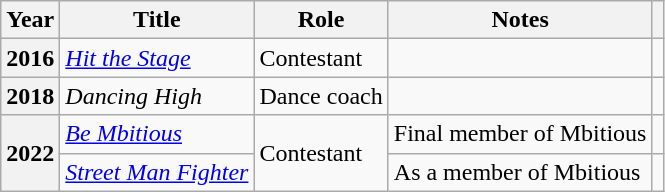<table class="wikitable plainrowheaders sortable">
<tr>
<th scope="col">Year</th>
<th scope="col">Title</th>
<th scope="col">Role</th>
<th scope="col">Notes</th>
<th scope="col" class="unsortable"></th>
</tr>
<tr>
<th scope="row">2016</th>
<td><em><a href='#'>Hit the Stage</a></em></td>
<td>Contestant</td>
<td></td>
<td style="text-align:center"></td>
</tr>
<tr>
<th scope="row">2018</th>
<td><em>Dancing High</em></td>
<td>Dance coach</td>
<td></td>
<td style="text-align:center"></td>
</tr>
<tr>
<th scope="row" rowspan="2">2022</th>
<td><em><a href='#'>Be Mbitious</a></em></td>
<td rowspan="2">Contestant</td>
<td>Final member of Mbitious</td>
<td style="text-align:center"></td>
</tr>
<tr>
<td><em><a href='#'>Street Man Fighter</a></em></td>
<td>As a member of Mbitious</td>
<td style="text-align:center"></td>
</tr>
</table>
